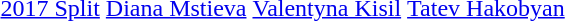<table>
<tr>
<td><a href='#'>2017 Split</a></td>
<td> <a href='#'>Diana Mstieva</a></td>
<td> <a href='#'>Valentyna Kisil</a></td>
<td> <a href='#'>Tatev Hakobyan</a></td>
</tr>
</table>
